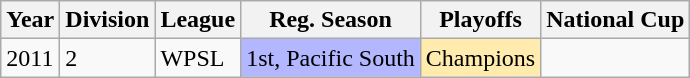<table class="wikitable">
<tr>
<th>Year</th>
<th>Division</th>
<th>League</th>
<th>Reg. Season</th>
<th>Playoffs</th>
<th>National Cup</th>
</tr>
<tr>
<td>2011</td>
<td>2</td>
<td>WPSL</td>
<td bgcolor="B3B7FF">1st, Pacific South</td>
<td bgcolor="FFEBAD">Champions</td>
<td></td>
</tr>
</table>
